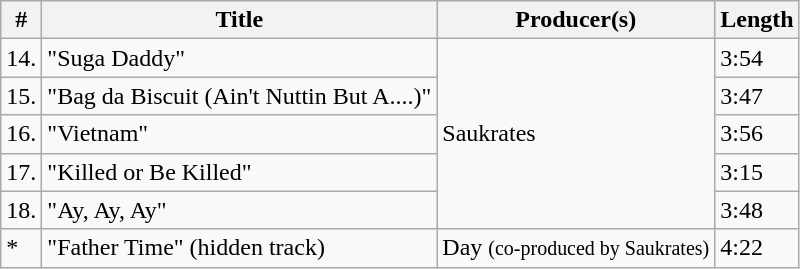<table class="wikitable">
<tr>
<th>#</th>
<th>Title</th>
<th>Producer(s)</th>
<th>Length</th>
</tr>
<tr>
<td>14.</td>
<td>"Suga Daddy"</td>
<td rowspan="5">Saukrates</td>
<td>3:54</td>
</tr>
<tr>
<td>15.</td>
<td>"Bag da Biscuit (Ain't Nuttin But A....)"</td>
<td>3:47</td>
</tr>
<tr>
<td>16.</td>
<td>"Vietnam"</td>
<td>3:56</td>
</tr>
<tr>
<td>17.</td>
<td>"Killed or Be Killed"</td>
<td>3:15</td>
</tr>
<tr>
<td>18.</td>
<td>"Ay, Ay, Ay"</td>
<td>3:48</td>
</tr>
<tr>
<td>*</td>
<td>"Father Time" (hidden track)</td>
<td>Day <small>(co-produced by Saukrates)</small></td>
<td>4:22</td>
</tr>
</table>
